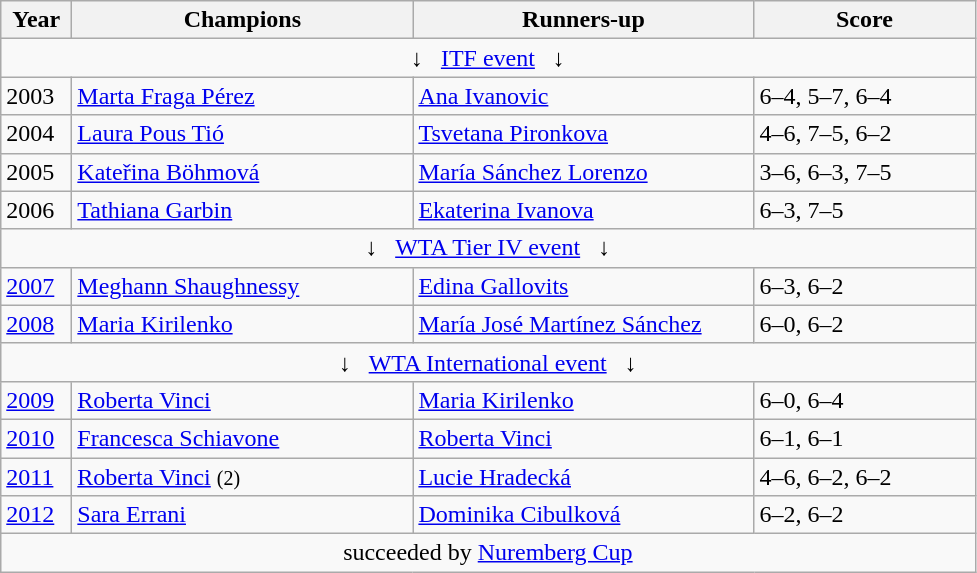<table class=wikitable>
<tr>
<th style="width:40px">Year</th>
<th style="width:220px">Champions</th>
<th style="width:220px">Runners-up</th>
<th style="width:140px" class="unsortable">Score</th>
</tr>
<tr>
<td colspan="4" align="center">↓   <a href='#'>ITF event</a>   ↓</td>
</tr>
<tr>
<td>2003</td>
<td> <a href='#'>Marta Fraga Pérez</a></td>
<td> <a href='#'>Ana Ivanovic</a></td>
<td>6–4, 5–7, 6–4</td>
</tr>
<tr>
<td>2004</td>
<td> <a href='#'>Laura Pous Tió</a></td>
<td> <a href='#'>Tsvetana Pironkova</a></td>
<td>4–6, 7–5, 6–2</td>
</tr>
<tr>
<td>2005</td>
<td> <a href='#'>Kateřina Böhmová</a></td>
<td> <a href='#'>María Sánchez Lorenzo</a></td>
<td>3–6, 6–3, 7–5</td>
</tr>
<tr>
<td>2006</td>
<td> <a href='#'>Tathiana Garbin</a></td>
<td> <a href='#'>Ekaterina Ivanova</a></td>
<td>6–3, 7–5</td>
</tr>
<tr>
<td colspan="4" align="center">↓   <a href='#'>WTA Tier IV event</a>   ↓</td>
</tr>
<tr>
<td><a href='#'>2007</a></td>
<td> <a href='#'>Meghann Shaughnessy</a></td>
<td> <a href='#'>Edina Gallovits</a></td>
<td>6–3, 6–2</td>
</tr>
<tr>
<td><a href='#'>2008</a></td>
<td> <a href='#'>Maria Kirilenko</a></td>
<td> <a href='#'>María José Martínez Sánchez</a></td>
<td>6–0, 6–2</td>
</tr>
<tr>
<td colspan="4" align="center">↓   <a href='#'>WTA International event</a>   ↓</td>
</tr>
<tr>
<td><a href='#'>2009</a></td>
<td> <a href='#'>Roberta Vinci</a></td>
<td> <a href='#'>Maria Kirilenko</a></td>
<td>6–0, 6–4</td>
</tr>
<tr>
<td><a href='#'>2010</a></td>
<td> <a href='#'>Francesca Schiavone</a></td>
<td> <a href='#'>Roberta Vinci</a></td>
<td>6–1, 6–1</td>
</tr>
<tr>
<td><a href='#'>2011</a></td>
<td> <a href='#'>Roberta Vinci</a> <small>(2)</small></td>
<td> <a href='#'>Lucie Hradecká</a></td>
<td>4–6, 6–2, 6–2</td>
</tr>
<tr>
<td><a href='#'>2012</a></td>
<td> <a href='#'>Sara Errani</a></td>
<td> <a href='#'>Dominika Cibulková</a></td>
<td>6–2, 6–2</td>
</tr>
<tr>
<td colspan="4" align="center">succeeded by <a href='#'>Nuremberg Cup</a></td>
</tr>
</table>
